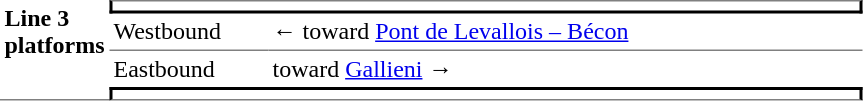<table border=0 cellspacing=0 cellpadding=3>
<tr>
<td style="border-bottom:solid 1px gray;" width=50 rowspan=10 valign=top><strong>Line 3 platforms</strong></td>
<td style="border-top:solid 1px gray;border-right:solid 2px black;border-left:solid 2px black;border-bottom:solid 2px black;text-align:center;" colspan=2></td>
</tr>
<tr>
<td style="border-bottom:solid 1px gray;" width=100>Westbound</td>
<td style="border-bottom:solid 1px gray;" width=390>←   toward <a href='#'>Pont de Levallois – Bécon</a> </td>
</tr>
<tr>
<td>Eastbound</td>
<td>   toward <a href='#'>Gallieni</a>  →</td>
</tr>
<tr>
<td style="border-top:solid 2px black;border-right:solid 2px black;border-left:solid 2px black;border-bottom:solid 1px gray;text-align:center;" colspan=2></td>
</tr>
</table>
